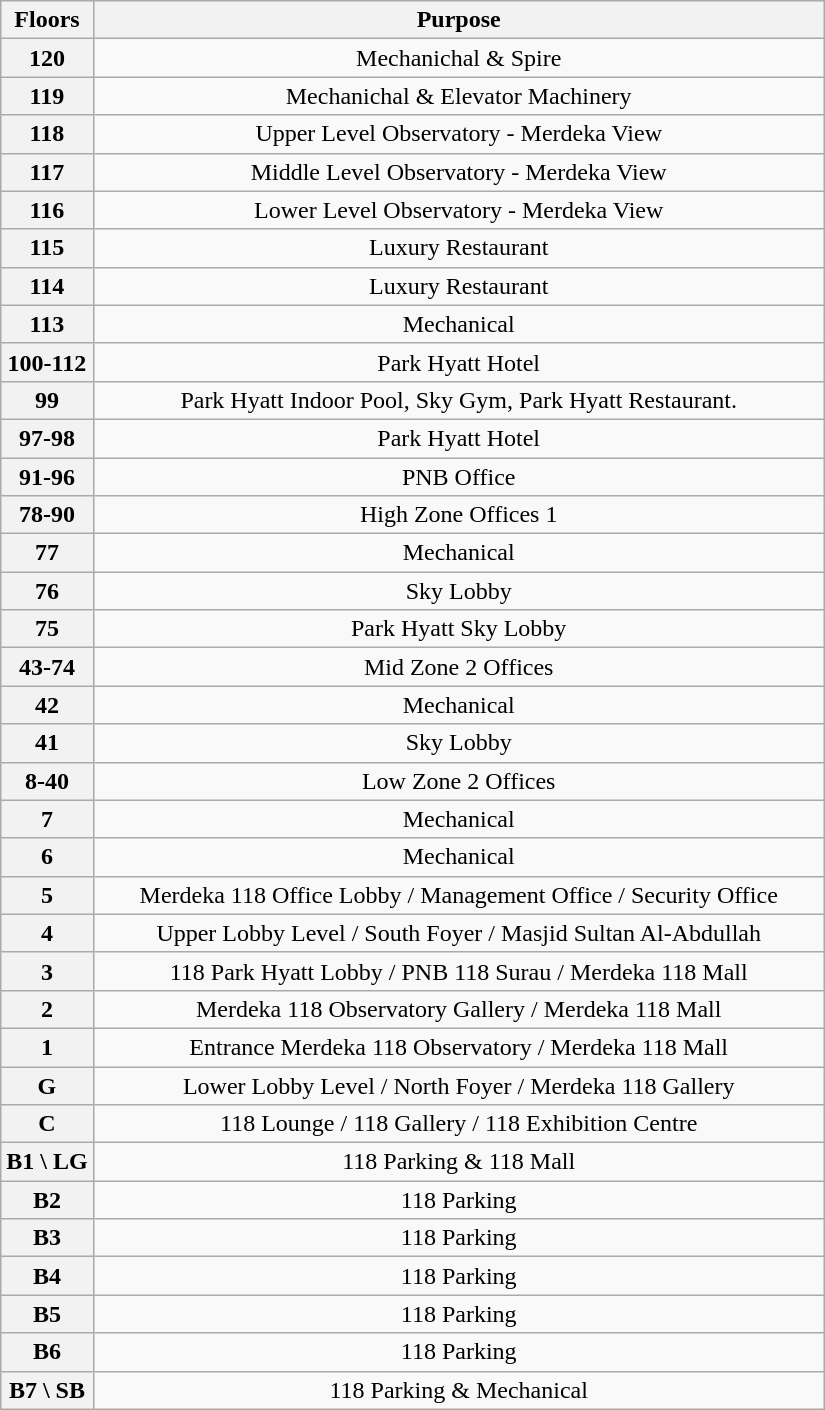<table class="wikitable">
<tr>
<th>Floors</th>
<th style="width:30em;">Purpose</th>
</tr>
<tr align="center">
<th>120</th>
<td>Mechanichal & Spire</td>
</tr>
<tr align="center">
<th>119</th>
<td>Mechanichal & Elevator Machinery</td>
</tr>
<tr align="center">
<th>118</th>
<td>Upper Level Observatory - Merdeka View</td>
</tr>
<tr align="center">
<th>117</th>
<td>Middle Level Observatory - Merdeka View</td>
</tr>
<tr align="center">
<th>116</th>
<td>Lower Level Observatory - Merdeka View</td>
</tr>
<tr align="center">
<th>115</th>
<td rowspan="1">Luxury Restaurant</td>
</tr>
<tr align="center">
<th>114</th>
<td>Luxury Restaurant</td>
</tr>
<tr align="center">
<th>113</th>
<td>Mechanical</td>
</tr>
<tr align="center">
<th>100-112</th>
<td>Park Hyatt Hotel</td>
</tr>
<tr align="center">
<th>99</th>
<td>Park Hyatt Indoor Pool, Sky Gym, Park Hyatt Restaurant.</td>
</tr>
<tr align="center">
<th>97-98</th>
<td rowspan="1">Park Hyatt Hotel</td>
</tr>
<tr align="center">
<th>91-96</th>
<td>PNB Office</td>
</tr>
<tr align="center">
<th>78-90</th>
<td>High Zone Offices 1</td>
</tr>
<tr align="center">
<th>77</th>
<td>Mechanical</td>
</tr>
<tr align="center">
<th>76</th>
<td>Sky Lobby</td>
</tr>
<tr align="center">
<th>75</th>
<td>Park Hyatt Sky Lobby</td>
</tr>
<tr align="center">
<th>43-74</th>
<td>Mid Zone 2 Offices</td>
</tr>
<tr align="center">
<th>42</th>
<td>Mechanical</td>
</tr>
<tr align="center">
<th>41</th>
<td>Sky Lobby</td>
</tr>
<tr align="center">
<th>8-40</th>
<td>Low Zone 2 Offices</td>
</tr>
<tr align="center">
<th>7</th>
<td rowspan="1">Mechanical</td>
</tr>
<tr align="center">
<th>6</th>
<td rowspan="1">Mechanical</td>
</tr>
<tr align="center">
<th>5</th>
<td>Merdeka 118 Office Lobby / Management Office / Security Office</td>
</tr>
<tr align="center">
<th>4</th>
<td>Upper Lobby Level / South Foyer / Masjid Sultan Al-Abdullah</td>
</tr>
<tr align="center">
<th>3</th>
<td>118 Park Hyatt Lobby / PNB 118 Surau / Merdeka 118 Mall</td>
</tr>
<tr align="center">
<th>2</th>
<td>Merdeka 118 Observatory Gallery / Merdeka 118 Mall</td>
</tr>
<tr align="center">
<th>1</th>
<td>Entrance Merdeka 118 Observatory / Merdeka 118 Mall</td>
</tr>
<tr align="center">
<th>G</th>
<td>Lower Lobby Level / North Foyer / Merdeka 118 Gallery</td>
</tr>
<tr align="center">
<th>C</th>
<td>118 Lounge / 118 Gallery / 118 Exhibition Centre</td>
</tr>
<tr align="center">
<th>B1 \ LG</th>
<td>118 Parking & 118 Mall</td>
</tr>
<tr align="center">
<th>B2</th>
<td>118 Parking</td>
</tr>
<tr align="center">
<th>B3</th>
<td>118 Parking</td>
</tr>
<tr align="center">
<th>B4</th>
<td>118 Parking</td>
</tr>
<tr align="center">
<th>B5</th>
<td>118 Parking</td>
</tr>
<tr align="center">
<th>B6</th>
<td>118 Parking</td>
</tr>
<tr align="center">
<th>B7 \ SB</th>
<td>118 Parking & Mechanical</td>
</tr>
</table>
